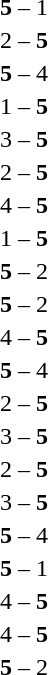<table style="text-align:center">
<tr>
<th width=223></th>
<th width=100></th>
<th width=223></th>
</tr>
<tr>
<td align=right></td>
<td><strong>5</strong> – 1</td>
<td align=left></td>
</tr>
<tr>
<td align=right></td>
<td>2 – <strong>5</strong></td>
<td align=left></td>
</tr>
<tr>
<td align=right></td>
<td><strong>5</strong> – 4</td>
<td align=left></td>
</tr>
<tr>
<td align=right></td>
<td>1 – <strong>5</strong></td>
<td align=left></td>
</tr>
<tr>
<td align=right></td>
<td>3 – <strong>5</strong></td>
<td align=left></td>
</tr>
<tr>
<td align=right></td>
<td>2 – <strong>5</strong></td>
<td align=left></td>
</tr>
<tr>
<td align=right></td>
<td>4 – <strong>5</strong></td>
<td align=left></td>
</tr>
<tr>
<td align=right></td>
<td>1 – <strong>5</strong></td>
<td align=left></td>
</tr>
<tr>
<td align=right></td>
<td><strong>5</strong> – 2</td>
<td align=left></td>
</tr>
<tr>
<td align=right></td>
<td><strong>5</strong> – 2</td>
<td align=left></td>
</tr>
<tr>
<td align=right></td>
<td>4 – <strong>5</strong></td>
<td align=left></td>
</tr>
<tr>
<td align=right></td>
<td><strong>5</strong> – 4</td>
<td align=left></td>
</tr>
<tr>
<td align=right></td>
<td>2 – <strong>5</strong></td>
<td align=left></td>
</tr>
<tr>
<td align=right></td>
<td>3 – <strong>5</strong></td>
<td align=left></td>
</tr>
<tr>
<td align=right></td>
<td>2 – <strong>5</strong></td>
<td align=left></td>
</tr>
<tr>
<td align=right></td>
<td>3 – <strong>5</strong></td>
<td align=left></td>
</tr>
<tr>
<td align=right></td>
<td><strong>5</strong> – 4</td>
<td align=left></td>
</tr>
<tr>
<td align=right></td>
<td><strong>5</strong> – 1</td>
<td align=left></td>
</tr>
<tr>
<td align=right></td>
<td>4 – <strong>5</strong></td>
<td align=left></td>
</tr>
<tr>
<td align=right></td>
<td>4 – <strong>5</strong></td>
<td align=left></td>
</tr>
<tr>
<td align=right></td>
<td><strong>5</strong> – 2</td>
<td align=left></td>
</tr>
</table>
